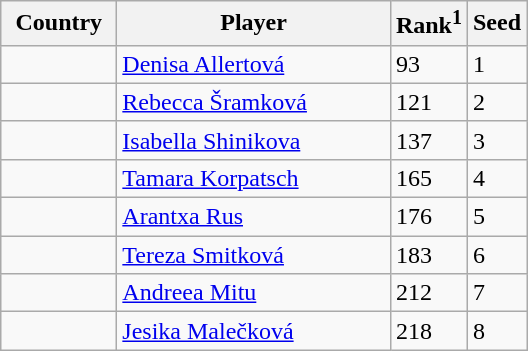<table class="sortable wikitable">
<tr>
<th width="70">Country</th>
<th width="175">Player</th>
<th>Rank<sup>1</sup></th>
<th>Seed</th>
</tr>
<tr>
<td></td>
<td><a href='#'>Denisa Allertová</a></td>
<td>93</td>
<td>1</td>
</tr>
<tr>
<td></td>
<td><a href='#'>Rebecca Šramková</a></td>
<td>121</td>
<td>2</td>
</tr>
<tr>
<td></td>
<td><a href='#'>Isabella Shinikova</a></td>
<td>137</td>
<td>3</td>
</tr>
<tr>
<td></td>
<td><a href='#'>Tamara Korpatsch</a></td>
<td>165</td>
<td>4</td>
</tr>
<tr>
<td></td>
<td><a href='#'>Arantxa Rus</a></td>
<td>176</td>
<td>5</td>
</tr>
<tr>
<td></td>
<td><a href='#'>Tereza Smitková</a></td>
<td>183</td>
<td>6</td>
</tr>
<tr>
<td></td>
<td><a href='#'>Andreea Mitu</a></td>
<td>212</td>
<td>7</td>
</tr>
<tr>
<td></td>
<td><a href='#'>Jesika Malečková</a></td>
<td>218</td>
<td>8</td>
</tr>
</table>
